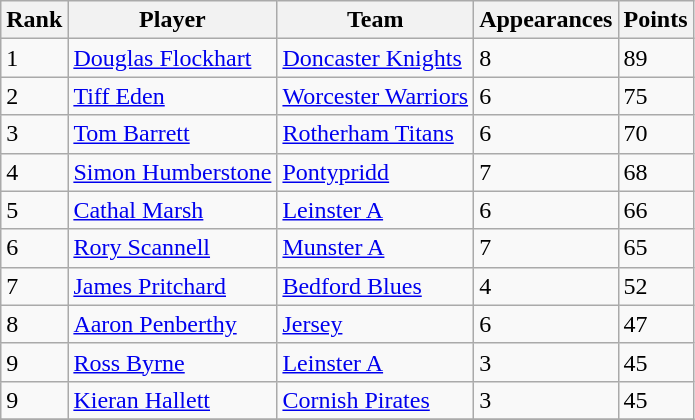<table class="wikitable">
<tr>
<th>Rank</th>
<th>Player</th>
<th>Team</th>
<th>Appearances</th>
<th>Points</th>
</tr>
<tr>
<td>1</td>
<td> <a href='#'>Douglas Flockhart</a></td>
<td><a href='#'>Doncaster Knights</a></td>
<td>8</td>
<td>89</td>
</tr>
<tr>
<td>2</td>
<td> <a href='#'>Tiff Eden</a></td>
<td><a href='#'>Worcester Warriors</a></td>
<td>6</td>
<td>75</td>
</tr>
<tr>
<td>3</td>
<td> <a href='#'>Tom Barrett</a></td>
<td><a href='#'>Rotherham Titans</a></td>
<td>6</td>
<td>70</td>
</tr>
<tr>
<td>4</td>
<td> <a href='#'>Simon Humberstone</a></td>
<td><a href='#'>Pontypridd</a></td>
<td>7</td>
<td>68</td>
</tr>
<tr>
<td>5</td>
<td> <a href='#'>Cathal Marsh</a></td>
<td><a href='#'>Leinster A</a></td>
<td>6</td>
<td>66</td>
</tr>
<tr>
<td>6</td>
<td> <a href='#'>Rory Scannell</a></td>
<td><a href='#'>Munster A</a></td>
<td>7</td>
<td>65</td>
</tr>
<tr>
<td>7</td>
<td> <a href='#'>James Pritchard</a></td>
<td><a href='#'>Bedford Blues</a></td>
<td>4</td>
<td>52</td>
</tr>
<tr>
<td>8</td>
<td> <a href='#'>Aaron Penberthy</a></td>
<td><a href='#'>Jersey</a></td>
<td>6</td>
<td>47</td>
</tr>
<tr>
<td>9</td>
<td> <a href='#'>Ross Byrne</a></td>
<td><a href='#'>Leinster A</a></td>
<td>3</td>
<td>45</td>
</tr>
<tr>
<td>9</td>
<td> <a href='#'>Kieran Hallett</a></td>
<td><a href='#'>Cornish Pirates</a></td>
<td>3</td>
<td>45</td>
</tr>
<tr>
</tr>
</table>
